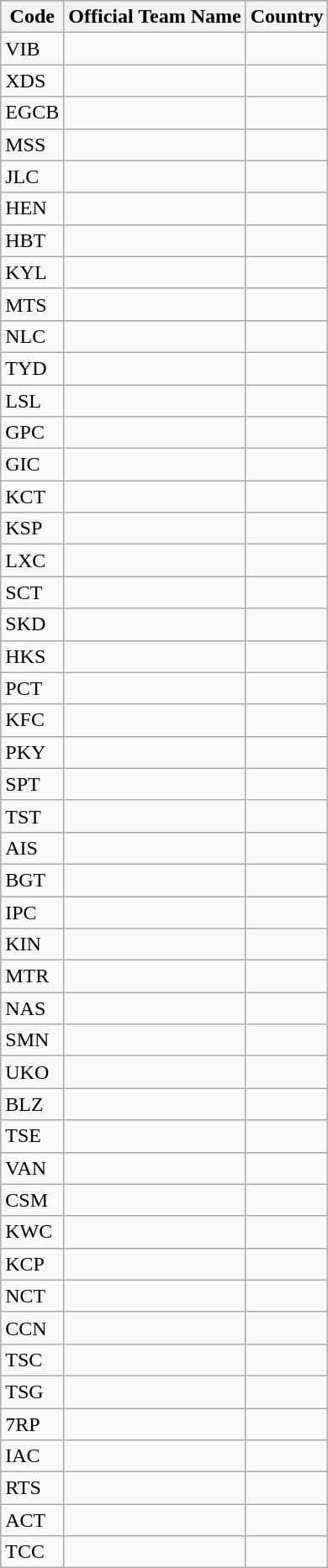<table class="wikitable">
<tr style="background:#ccf;">
<th>Code</th>
<th>Official Team Name</th>
<th>Country</th>
</tr>
<tr>
<td>VIB</td>
<td></td>
<td></td>
</tr>
<tr>
<td>XDS</td>
<td></td>
<td></td>
</tr>
<tr>
<td>EGCB</td>
<td></td>
<td></td>
</tr>
<tr>
<td>MSS</td>
<td></td>
<td></td>
</tr>
<tr>
<td>JLC</td>
<td></td>
<td></td>
</tr>
<tr>
<td>HEN</td>
<td></td>
<td></td>
</tr>
<tr>
<td>HBT</td>
<td></td>
<td></td>
</tr>
<tr>
<td>KYL</td>
<td></td>
<td></td>
</tr>
<tr>
<td>MTS</td>
<td></td>
<td></td>
</tr>
<tr>
<td>NLC</td>
<td></td>
<td></td>
</tr>
<tr>
<td>TYD</td>
<td></td>
<td></td>
</tr>
<tr>
<td>LSL</td>
<td></td>
<td></td>
</tr>
<tr>
<td>GPC</td>
<td></td>
<td></td>
</tr>
<tr>
<td>GIC</td>
<td></td>
<td></td>
</tr>
<tr>
<td>KCT</td>
<td></td>
<td></td>
</tr>
<tr>
<td>KSP</td>
<td></td>
<td></td>
</tr>
<tr>
<td>LXC</td>
<td></td>
<td></td>
</tr>
<tr>
<td>SCT</td>
<td></td>
<td></td>
</tr>
<tr>
<td>SKD</td>
<td></td>
<td></td>
</tr>
<tr>
<td>HKS</td>
<td></td>
<td></td>
</tr>
<tr>
<td>PCT</td>
<td></td>
<td></td>
</tr>
<tr>
<td>KFC</td>
<td></td>
<td></td>
</tr>
<tr>
<td>PKY</td>
<td></td>
<td></td>
</tr>
<tr>
<td>SPT</td>
<td></td>
<td></td>
</tr>
<tr>
<td>TST</td>
<td></td>
<td></td>
</tr>
<tr>
<td>AIS</td>
<td></td>
<td></td>
</tr>
<tr>
<td>BGT</td>
<td></td>
<td></td>
</tr>
<tr>
<td>IPC</td>
<td></td>
<td></td>
</tr>
<tr>
<td>KIN</td>
<td></td>
<td></td>
</tr>
<tr>
<td>MTR</td>
<td></td>
<td></td>
</tr>
<tr>
<td>NAS</td>
<td></td>
<td></td>
</tr>
<tr>
<td>SMN</td>
<td></td>
<td></td>
</tr>
<tr>
<td>UKO</td>
<td></td>
<td></td>
</tr>
<tr>
<td>BLZ</td>
<td></td>
<td></td>
</tr>
<tr>
<td>TSE</td>
<td></td>
<td></td>
</tr>
<tr>
<td>VAN</td>
<td></td>
<td></td>
</tr>
<tr>
<td>CSM</td>
<td></td>
<td></td>
</tr>
<tr>
<td>KWC</td>
<td></td>
<td></td>
</tr>
<tr>
<td>KCP</td>
<td></td>
<td></td>
</tr>
<tr>
<td>NCT</td>
<td></td>
<td></td>
</tr>
<tr>
<td>CCN</td>
<td></td>
<td></td>
</tr>
<tr>
<td>TSC</td>
<td></td>
<td></td>
</tr>
<tr>
<td>TSG</td>
<td></td>
<td></td>
</tr>
<tr>
<td>7RP</td>
<td></td>
<td></td>
</tr>
<tr>
<td>IAC</td>
<td></td>
<td></td>
</tr>
<tr>
<td>RTS</td>
<td></td>
<td></td>
</tr>
<tr>
<td>ACT</td>
<td></td>
<td></td>
</tr>
<tr>
<td>TCC</td>
<td></td>
<td></td>
</tr>
</table>
